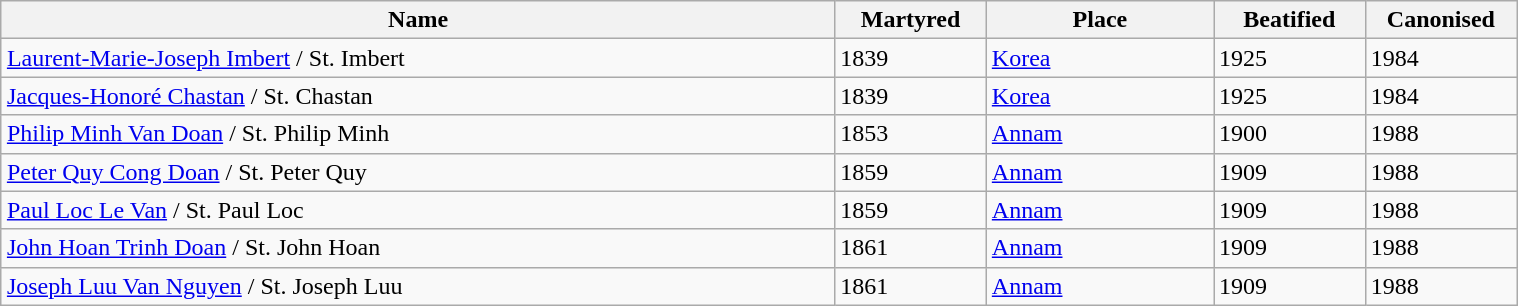<table class="wikitable" width="80%" style="margin: 1em auto 1em auto">
<tr>
<th>Name</th>
<th>Martyred</th>
<th>Place</th>
<th>Beatified</th>
<th>Canonised</th>
</tr>
<tr>
<td width="55%" valign="top"><a href='#'>Laurent-Marie-Joseph Imbert</a> / St. Imbert</td>
<td width="10%" valign="top">1839</td>
<td width="15%" valign="top"><a href='#'>Korea</a></td>
<td width="10%" valign="top">1925</td>
<td width="10%" valign="top">1984</td>
</tr>
<tr>
<td width="55%" valign="top"><a href='#'>Jacques-Honoré Chastan</a> / St. Chastan</td>
<td width="10%" valign="top">1839</td>
<td width="15%" valign="top"><a href='#'>Korea</a></td>
<td width="10%" valign="top">1925</td>
<td width="10%" valign="top">1984</td>
</tr>
<tr>
<td width="55%" valign="top"><a href='#'>Philip Minh Van Doan</a> / St. Philip Minh</td>
<td width="10%" valign="top">1853</td>
<td width="15%" valign="top"><a href='#'>Annam</a></td>
<td width="10%" valign="top">1900</td>
<td width="10%" valign="top">1988</td>
</tr>
<tr>
<td width="55%" valign="top"><a href='#'>Peter Quy Cong Doan</a> / St. Peter Quy</td>
<td width="10%" valign="top">1859</td>
<td width="15%" valign="top"><a href='#'>Annam</a></td>
<td width="10%" valign="top">1909</td>
<td width="10%" valign="top">1988</td>
</tr>
<tr>
<td width="55%" valign="top"><a href='#'>Paul Loc Le Van</a> / St. Paul Loc</td>
<td width="10%" valign="top">1859</td>
<td width="15%" valign="top"><a href='#'>Annam</a></td>
<td width="10%" valign="top">1909</td>
<td width="10%" valign="top">1988</td>
</tr>
<tr>
<td width="55%" valign="top"><a href='#'>John Hoan Trinh Doan</a> / St. John Hoan</td>
<td width="10%" valign="top">1861</td>
<td width="15%" valign="top"><a href='#'>Annam</a></td>
<td width="10%" valign="top">1909</td>
<td width="10%" valign="top">1988</td>
</tr>
<tr>
<td width="55%" valign="top"><a href='#'>Joseph Luu Van Nguyen</a> / St. Joseph Luu</td>
<td width="10%" valign="top">1861</td>
<td width="15%" valign="top"><a href='#'>Annam</a></td>
<td width="10%" valign="top">1909</td>
<td width="10%" valign="top">1988</td>
</tr>
</table>
